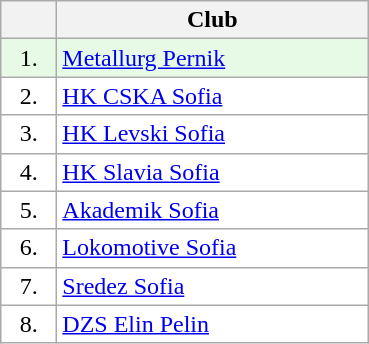<table class="wikitable">
<tr>
<th width="30"></th>
<th width="200">Club</th>
</tr>
<tr bgcolor="#e6fae6" align="center">
<td>1.</td>
<td align="left"><a href='#'>Metallurg Pernik</a></td>
</tr>
<tr bgcolor="#FFFFFF" align="center">
<td>2.</td>
<td align="left"><a href='#'>HK CSKA Sofia</a></td>
</tr>
<tr bgcolor="#FFFFFF" align="center">
<td>3.</td>
<td align="left"><a href='#'>HK Levski Sofia</a></td>
</tr>
<tr bgcolor="#FFFFFF" align="center">
<td>4.</td>
<td align="left"><a href='#'>HK Slavia Sofia</a></td>
</tr>
<tr bgcolor="#FFFFFF" align="center">
<td>5.</td>
<td align="left"><a href='#'>Akademik Sofia</a></td>
</tr>
<tr bgcolor="#FFFFFF" align="center">
<td>6.</td>
<td align="left"><a href='#'>Lokomotive Sofia</a></td>
</tr>
<tr bgcolor="#FFFFFF" align="center">
<td>7.</td>
<td align="left"><a href='#'>Sredez Sofia</a></td>
</tr>
<tr bgcolor="#FFFFFF" align="center">
<td>8.</td>
<td align="left"><a href='#'>DZS Elin Pelin</a></td>
</tr>
</table>
